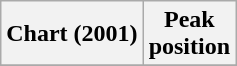<table class="wikitable plainrowheaders sortable" style="text-align:center">
<tr>
<th scope="col">Chart (2001)</th>
<th scope="col">Peak<br>position</th>
</tr>
<tr>
</tr>
</table>
